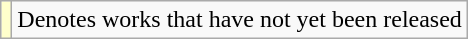<table class="wikitable">
<tr>
<td style="background:#FFFFCC;"></td>
<td>Denotes works that have not yet been released</td>
</tr>
</table>
